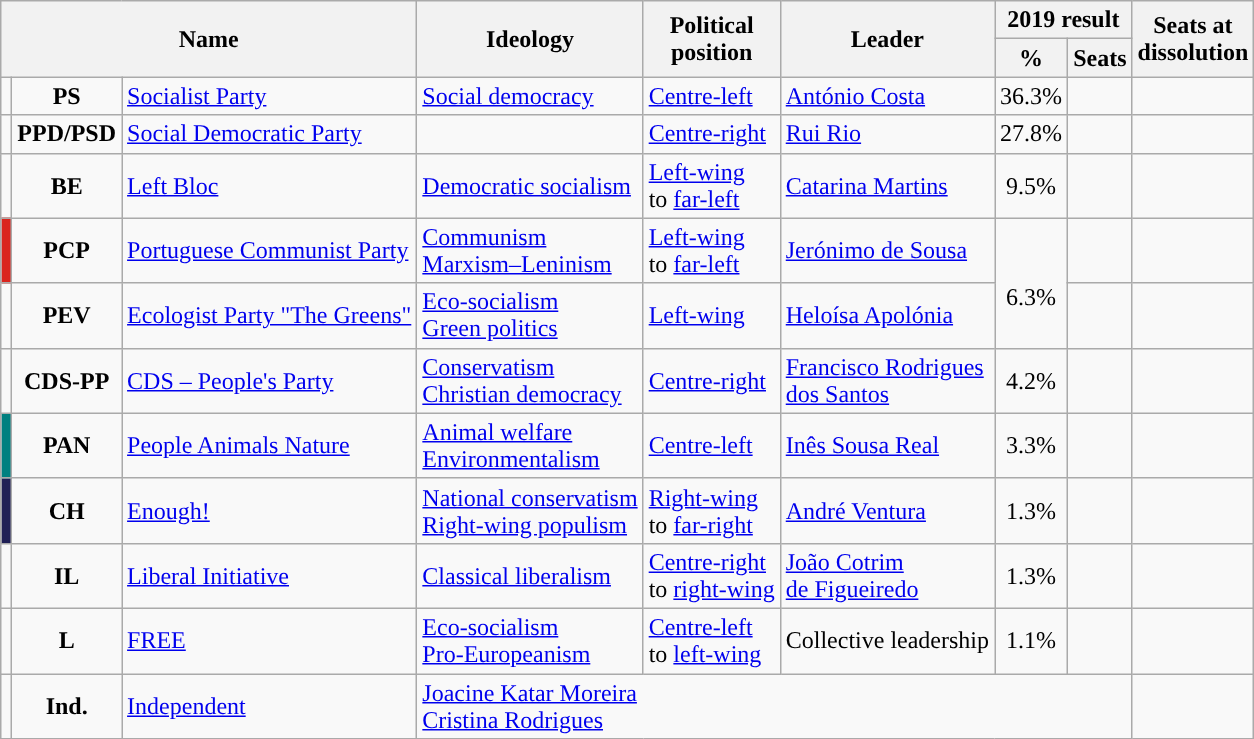<table class="wikitable">
<tr>
<th rowspan="2" colspan="3">Name</th>
<th rowspan="2">Ideology</th>
<th rowspan="2">Political<br>position</th>
<th rowspan="2">Leader</th>
<th colspan="2">2019 result</th>
<th rowspan="2">Seats at<br>dissolution</th>
</tr>
<tr>
<th>%</th>
<th>Seats</th>
</tr>
<tr>
<td style="background:"></td>
<td style="text-align:center;"><strong>PS</strong></td>
<td><a href='#'>Socialist Party</a><br></td>
<td><a href='#'>Social democracy</a></td>
<td><a href='#'>Centre-left</a></td>
<td><a href='#'>António Costa</a></td>
<td style="text-align:center;">36.3%</td>
<td></td>
<td></td>
</tr>
<tr>
<td style="background:"></td>
<td style="text-align:center;"><strong>PPD/PSD</strong></td>
<td><a href='#'>Social Democratic Party</a><br></td>
<td></td>
<td><a href='#'>Centre-right</a></td>
<td><a href='#'>Rui Rio</a></td>
<td style="text-align:center;">27.8%</td>
<td></td>
<td></td>
</tr>
<tr>
<td style="background:"></td>
<td style="text-align:center;"><strong>BE</strong></td>
<td><a href='#'>Left Bloc</a><br></td>
<td><a href='#'>Democratic socialism</a><br></td>
<td><a href='#'>Left-wing</a><br>to <a href='#'>far-left</a></td>
<td><a href='#'>Catarina Martins</a></td>
<td style="text-align:center;">9.5%</td>
<td></td>
<td></td>
</tr>
<tr>
<td style="background:#da251e;"></td>
<td style="text-align:center;"><strong>PCP</strong></td>
<td><a href='#'>Portuguese Communist Party</a><br></td>
<td><a href='#'>Communism</a><br><a href='#'>Marxism–Leninism</a></td>
<td><a href='#'>Left-wing</a><br>to <a href='#'>far-left</a></td>
<td><a href='#'>Jerónimo de Sousa</a></td>
<td rowspan="2" style="text-align:center;"><br>6.3%<br></td>
<td></td>
<td></td>
</tr>
<tr>
<td style="background:"></td>
<td style="text-align:center;"><strong>PEV</strong></td>
<td><a href='#'>Ecologist Party "The Greens"</a><br></td>
<td><a href='#'>Eco-socialism</a><br><a href='#'>Green politics</a></td>
<td><a href='#'>Left-wing</a></td>
<td><a href='#'>Heloísa Apolónia</a></td>
<td></td>
<td></td>
</tr>
<tr>
<td style="background:"></td>
<td style="text-align:center;"><strong>CDS-PP</strong></td>
<td><a href='#'>CDS – People's Party</a><br></td>
<td><a href='#'>Conservatism</a><br><a href='#'>Christian democracy</a></td>
<td><a href='#'>Centre-right</a></td>
<td><a href='#'>Francisco Rodrigues<br>dos Santos</a></td>
<td style="text-align:center;">4.2%</td>
<td></td>
<td></td>
</tr>
<tr>
<td style="background:teal;"></td>
<td style="text-align:center;"><strong>PAN</strong></td>
<td><a href='#'>People Animals Nature</a><br></td>
<td><a href='#'>Animal welfare</a><br><a href='#'>Environmentalism</a></td>
<td><a href='#'>Centre-left</a></td>
<td><a href='#'>Inês Sousa Real</a></td>
<td style="text-align:center;">3.3%</td>
<td></td>
<td></td>
</tr>
<tr>
<td style="background:#202056;"></td>
<td style="text-align:center;"><strong>CH</strong></td>
<td><a href='#'>Enough!</a><br></td>
<td><a href='#'>National conservatism</a><br><a href='#'>Right-wing populism</a></td>
<td><a href='#'>Right-wing</a><br>to <a href='#'>far-right</a></td>
<td><a href='#'>André Ventura</a></td>
<td style="text-align:center;">1.3%</td>
<td></td>
<td></td>
</tr>
<tr>
<td style="background:"></td>
<td style="text-align:center;"><strong>IL</strong></td>
<td><a href='#'>Liberal Initiative</a><br></td>
<td><a href='#'>Classical liberalism</a><br></td>
<td><a href='#'>Centre-right</a><br> to <a href='#'>right-wing</a></td>
<td><a href='#'>João Cotrim <br>de Figueiredo</a></td>
<td style="text-align:center;">1.3%</td>
<td></td>
<td></td>
</tr>
<tr>
<td style="background:"></td>
<td style="text-align:center;"><strong>L</strong></td>
<td><a href='#'>FREE</a><br></td>
<td><a href='#'>Eco-socialism</a><br><a href='#'>Pro-Europeanism</a></td>
<td><a href='#'>Centre-left</a><br> to <a href='#'>left-wing</a></td>
<td>Collective leadership</td>
<td style="text-align:center;">1.1%</td>
<td></td>
<td></td>
</tr>
<tr>
<td style="background:"></td>
<td style="text-align:center;"><strong>Ind.</strong></td>
<td><a href='#'>Independent</a><br></td>
<td colspan="5"><a href='#'>Joacine Katar Moreira</a> <br><a href='#'>Cristina Rodrigues</a> </td>
<td></td>
</tr>
</table>
